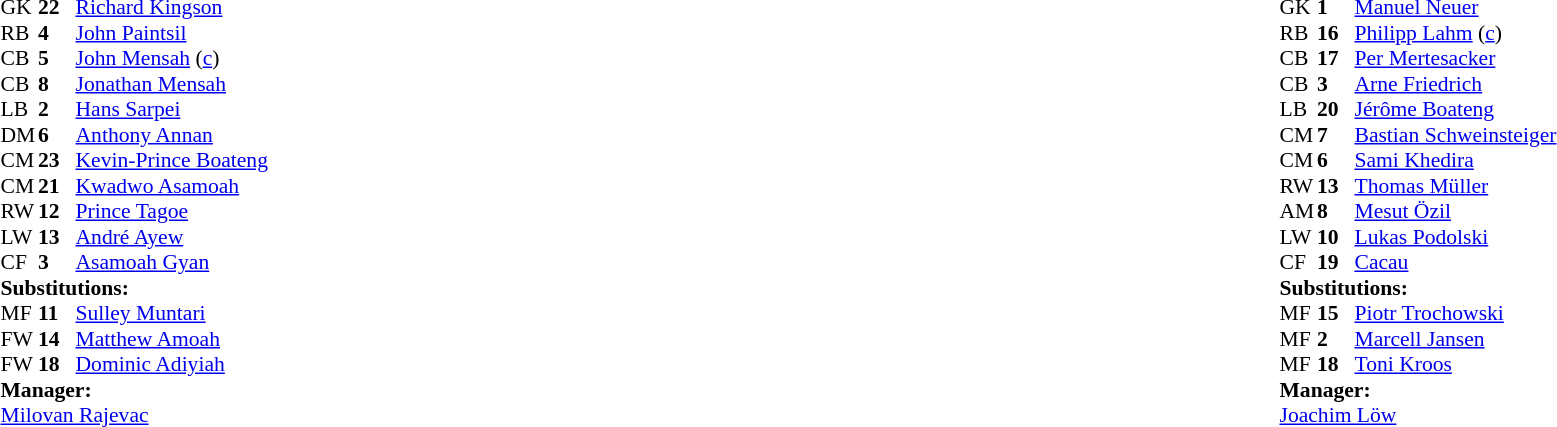<table style="width:100%">
<tr>
<td style="vertical-align:top;width:40%"><br><table style="font-size:90%" cellspacing="0" cellpadding="0">
<tr>
<th width="25"></th>
<th width="25"></th>
</tr>
<tr>
<td>GK</td>
<td><strong>22</strong></td>
<td><a href='#'>Richard Kingson</a></td>
</tr>
<tr>
<td>RB</td>
<td><strong>4</strong></td>
<td><a href='#'>John Paintsil</a></td>
</tr>
<tr>
<td>CB</td>
<td><strong>5</strong></td>
<td><a href='#'>John Mensah</a> (<a href='#'>c</a>)</td>
</tr>
<tr>
<td>CB</td>
<td><strong>8</strong></td>
<td><a href='#'>Jonathan Mensah</a></td>
</tr>
<tr>
<td>LB</td>
<td><strong>2</strong></td>
<td><a href='#'>Hans Sarpei</a></td>
</tr>
<tr>
<td>DM</td>
<td><strong>6</strong></td>
<td><a href='#'>Anthony Annan</a></td>
</tr>
<tr>
<td>CM</td>
<td><strong>23</strong></td>
<td><a href='#'>Kevin-Prince Boateng</a></td>
</tr>
<tr>
<td>CM</td>
<td><strong>21</strong></td>
<td><a href='#'>Kwadwo Asamoah</a></td>
</tr>
<tr>
<td>RW</td>
<td><strong>12</strong></td>
<td><a href='#'>Prince Tagoe</a></td>
<td></td>
<td></td>
</tr>
<tr>
<td>LW</td>
<td><strong>13</strong></td>
<td><a href='#'>André Ayew</a></td>
<td></td>
<td></td>
</tr>
<tr>
<td>CF</td>
<td><strong>3</strong></td>
<td><a href='#'>Asamoah Gyan</a></td>
<td></td>
<td></td>
</tr>
<tr>
<td colspan=3><strong>Substitutions:</strong></td>
</tr>
<tr>
<td>MF</td>
<td><strong>11</strong></td>
<td><a href='#'>Sulley Muntari</a></td>
<td></td>
<td></td>
</tr>
<tr>
<td>FW</td>
<td><strong>14</strong></td>
<td><a href='#'>Matthew Amoah</a></td>
<td></td>
<td></td>
</tr>
<tr>
<td>FW</td>
<td><strong>18</strong></td>
<td><a href='#'>Dominic Adiyiah</a></td>
<td></td>
<td></td>
</tr>
<tr>
<td colspan=3><strong>Manager:</strong></td>
</tr>
<tr>
<td colspan=3> <a href='#'>Milovan Rajevac</a></td>
</tr>
</table>
</td>
<td valign="top"></td>
<td style="vertical-align:top;width:50%"><br><table cellspacing="0" cellpadding="0" style="font-size:90%;margin:auto">
<tr>
<th width=25></th>
<th width=25></th>
</tr>
<tr>
<td>GK</td>
<td><strong>1</strong></td>
<td><a href='#'>Manuel Neuer</a></td>
</tr>
<tr>
<td>RB</td>
<td><strong>16</strong></td>
<td><a href='#'>Philipp Lahm</a> (<a href='#'>c</a>)</td>
</tr>
<tr>
<td>CB</td>
<td><strong>17</strong></td>
<td><a href='#'>Per Mertesacker</a></td>
</tr>
<tr>
<td>CB</td>
<td><strong>3</strong></td>
<td><a href='#'>Arne Friedrich</a></td>
</tr>
<tr>
<td>LB</td>
<td><strong>20</strong></td>
<td><a href='#'>Jérôme Boateng</a></td>
<td></td>
<td></td>
</tr>
<tr>
<td>CM</td>
<td><strong>7</strong></td>
<td><a href='#'>Bastian Schweinsteiger</a></td>
<td></td>
<td></td>
</tr>
<tr>
<td>CM</td>
<td><strong>6</strong></td>
<td><a href='#'>Sami Khedira</a></td>
</tr>
<tr>
<td>RW</td>
<td><strong>13</strong></td>
<td><a href='#'>Thomas Müller</a></td>
<td></td>
<td></td>
</tr>
<tr>
<td>AM</td>
<td><strong>8</strong></td>
<td><a href='#'>Mesut Özil</a></td>
</tr>
<tr>
<td>LW</td>
<td><strong>10</strong></td>
<td><a href='#'>Lukas Podolski</a></td>
</tr>
<tr>
<td>CF</td>
<td><strong>19</strong></td>
<td><a href='#'>Cacau</a></td>
</tr>
<tr>
<td colspan=3><strong>Substitutions:</strong></td>
</tr>
<tr>
<td>MF</td>
<td><strong>15</strong></td>
<td><a href='#'>Piotr Trochowski</a></td>
<td></td>
<td></td>
</tr>
<tr>
<td>MF</td>
<td><strong>2</strong></td>
<td><a href='#'>Marcell Jansen</a></td>
<td></td>
<td></td>
</tr>
<tr>
<td>MF</td>
<td><strong>18</strong></td>
<td><a href='#'>Toni Kroos</a></td>
<td></td>
<td></td>
</tr>
<tr>
<td colspan=3><strong>Manager:</strong></td>
</tr>
<tr>
<td colspan=3><a href='#'>Joachim Löw</a></td>
</tr>
</table>
</td>
</tr>
</table>
